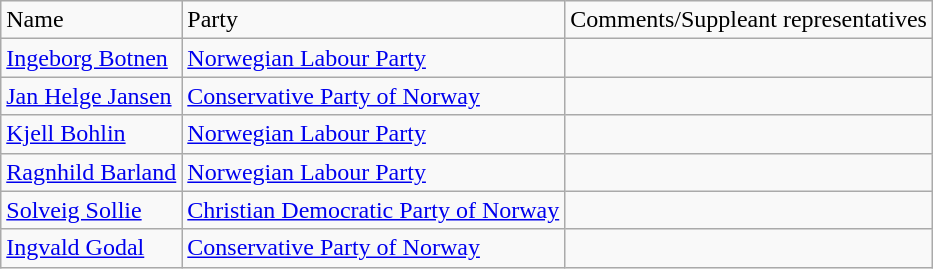<table class="wikitable">
<tr>
<td>Name</td>
<td>Party</td>
<td>Comments/Suppleant representatives</td>
</tr>
<tr>
<td><a href='#'>Ingeborg Botnen</a></td>
<td><a href='#'>Norwegian Labour Party</a></td>
<td></td>
</tr>
<tr>
<td><a href='#'>Jan Helge Jansen</a></td>
<td><a href='#'>Conservative Party of Norway</a></td>
<td></td>
</tr>
<tr>
<td><a href='#'>Kjell Bohlin</a></td>
<td><a href='#'>Norwegian Labour Party</a></td>
<td></td>
</tr>
<tr>
<td><a href='#'>Ragnhild Barland</a></td>
<td><a href='#'>Norwegian Labour Party</a></td>
<td></td>
</tr>
<tr>
<td><a href='#'>Solveig Sollie</a></td>
<td><a href='#'>Christian Democratic Party of Norway</a></td>
<td></td>
</tr>
<tr>
<td><a href='#'>Ingvald Godal</a></td>
<td><a href='#'>Conservative Party of Norway</a></td>
<td></td>
</tr>
</table>
